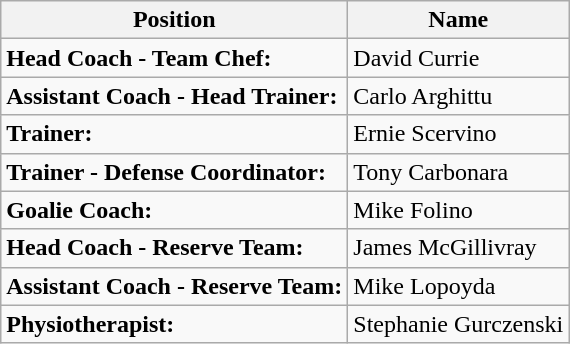<table class="wikitable">
<tr>
<th>Position</th>
<th>Name</th>
</tr>
<tr>
<td><strong>Head Coach - Team Chef:</strong></td>
<td>David Currie</td>
</tr>
<tr>
<td><strong>Assistant Coach - Head Trainer:</strong></td>
<td>Carlo Arghittu</td>
</tr>
<tr>
<td><strong>Trainer:</strong></td>
<td>Ernie Scervino</td>
</tr>
<tr>
<td><strong>Trainer - Defense Coordinator:</strong></td>
<td>Tony Carbonara</td>
</tr>
<tr>
<td><strong>Goalie Coach:</strong></td>
<td>Mike Folino</td>
</tr>
<tr>
<td><strong>Head Coach - Reserve Team:</strong></td>
<td>James McGillivray</td>
</tr>
<tr>
<td><strong>Assistant Coach - Reserve Team:</strong></td>
<td>Mike Lopoyda</td>
</tr>
<tr>
<td><strong>Physiotherapist:</strong></td>
<td>Stephanie Gurczenski</td>
</tr>
</table>
